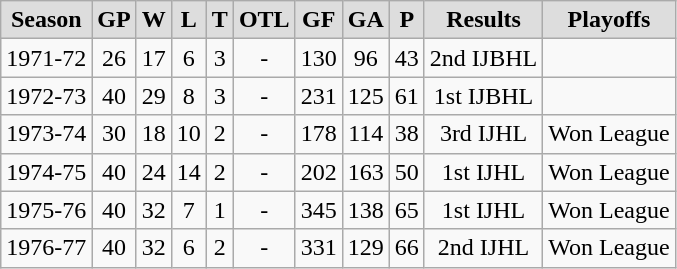<table class="wikitable">
<tr align="center"  bgcolor="#dddddd">
<td><strong>Season</strong></td>
<td><strong>GP</strong></td>
<td><strong>W</strong></td>
<td><strong>L</strong></td>
<td><strong>T</strong></td>
<td><strong>OTL</strong></td>
<td><strong>GF</strong></td>
<td><strong>GA</strong></td>
<td><strong>P</strong></td>
<td><strong>Results</strong></td>
<td><strong>Playoffs</strong></td>
</tr>
<tr align="center">
<td>1971-72</td>
<td>26</td>
<td>17</td>
<td>6</td>
<td>3</td>
<td>-</td>
<td>130</td>
<td>96</td>
<td>43</td>
<td>2nd IJBHL</td>
<td></td>
</tr>
<tr align="center">
<td>1972-73</td>
<td>40</td>
<td>29</td>
<td>8</td>
<td>3</td>
<td>-</td>
<td>231</td>
<td>125</td>
<td>61</td>
<td>1st IJBHL</td>
<td></td>
</tr>
<tr align="center">
<td>1973-74</td>
<td>30</td>
<td>18</td>
<td>10</td>
<td>2</td>
<td>-</td>
<td>178</td>
<td>114</td>
<td>38</td>
<td>3rd IJHL</td>
<td>Won League</td>
</tr>
<tr align="center">
<td>1974-75</td>
<td>40</td>
<td>24</td>
<td>14</td>
<td>2</td>
<td>-</td>
<td>202</td>
<td>163</td>
<td>50</td>
<td>1st IJHL</td>
<td>Won League</td>
</tr>
<tr align="center">
<td>1975-76</td>
<td>40</td>
<td>32</td>
<td>7</td>
<td>1</td>
<td>-</td>
<td>345</td>
<td>138</td>
<td>65</td>
<td>1st IJHL</td>
<td>Won League</td>
</tr>
<tr align="center">
<td>1976-77</td>
<td>40</td>
<td>32</td>
<td>6</td>
<td>2</td>
<td>-</td>
<td>331</td>
<td>129</td>
<td>66</td>
<td>2nd IJHL</td>
<td>Won League</td>
</tr>
</table>
